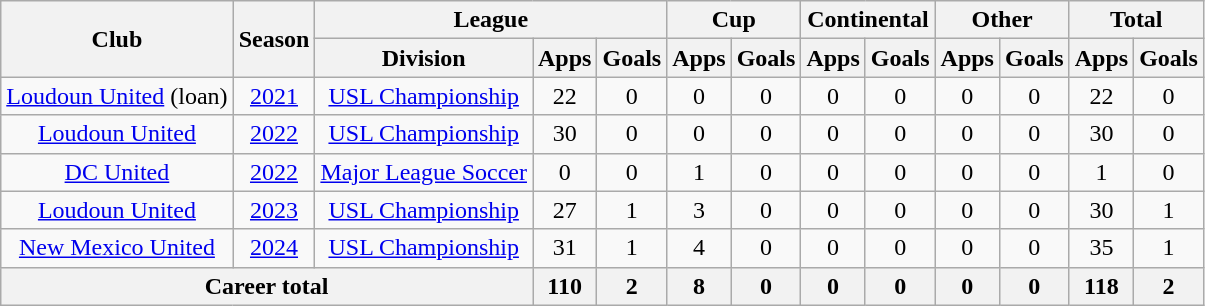<table class="wikitable" style="text-align: center">
<tr>
<th rowspan="2">Club</th>
<th rowspan="2">Season</th>
<th colspan="3">League</th>
<th colspan="2">Cup</th>
<th colspan="2">Continental</th>
<th colspan="2">Other</th>
<th colspan="2">Total</th>
</tr>
<tr>
<th>Division</th>
<th>Apps</th>
<th>Goals</th>
<th>Apps</th>
<th>Goals</th>
<th>Apps</th>
<th>Goals</th>
<th>Apps</th>
<th>Goals</th>
<th>Apps</th>
<th>Goals</th>
</tr>
<tr>
<td><a href='#'>Loudoun United</a> (loan)</td>
<td><a href='#'>2021</a></td>
<td><a href='#'>USL Championship</a></td>
<td>22</td>
<td>0</td>
<td>0</td>
<td>0</td>
<td>0</td>
<td>0</td>
<td>0</td>
<td>0</td>
<td>22</td>
<td>0</td>
</tr>
<tr>
<td><a href='#'>Loudoun United</a></td>
<td><a href='#'>2022</a></td>
<td><a href='#'>USL Championship</a></td>
<td>30</td>
<td>0</td>
<td>0</td>
<td>0</td>
<td>0</td>
<td>0</td>
<td>0</td>
<td>0</td>
<td>30</td>
<td>0</td>
</tr>
<tr>
<td><a href='#'>DC United</a></td>
<td><a href='#'>2022</a></td>
<td><a href='#'>Major League Soccer</a></td>
<td>0</td>
<td>0</td>
<td>1</td>
<td>0</td>
<td>0</td>
<td>0</td>
<td>0</td>
<td>0</td>
<td>1</td>
<td>0</td>
</tr>
<tr>
<td><a href='#'>Loudoun United</a></td>
<td><a href='#'>2023</a></td>
<td><a href='#'>USL Championship</a></td>
<td>27</td>
<td>1</td>
<td>3</td>
<td>0</td>
<td>0</td>
<td>0</td>
<td>0</td>
<td>0</td>
<td>30</td>
<td>1</td>
</tr>
<tr>
<td><a href='#'>New Mexico United</a></td>
<td><a href='#'>2024</a></td>
<td><a href='#'>USL Championship</a></td>
<td>31</td>
<td>1</td>
<td>4</td>
<td>0</td>
<td>0</td>
<td>0</td>
<td>0</td>
<td>0</td>
<td>35</td>
<td>1</td>
</tr>
<tr>
<th colspan="3">Career total</th>
<th>110</th>
<th>2</th>
<th>8</th>
<th>0</th>
<th>0</th>
<th>0</th>
<th>0</th>
<th>0</th>
<th>118</th>
<th>2</th>
</tr>
</table>
